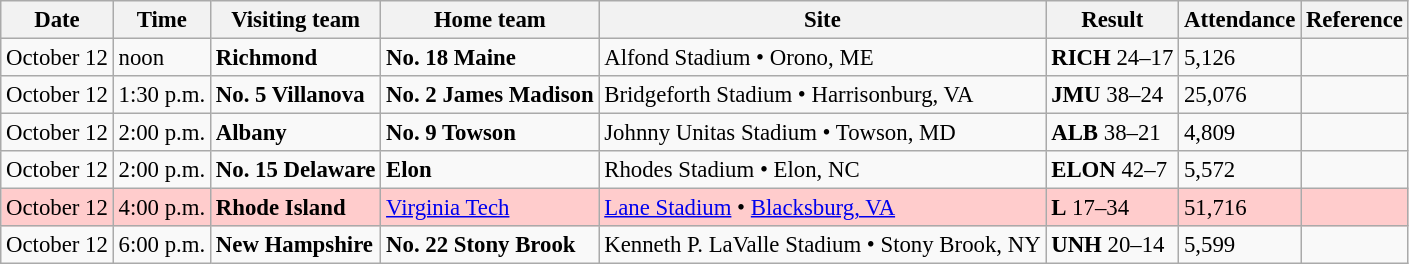<table class="wikitable" style="font-size:95%;">
<tr>
<th>Date</th>
<th>Time</th>
<th>Visiting team</th>
<th>Home team</th>
<th>Site</th>
<th>Result</th>
<th>Attendance</th>
<th class="unsortable">Reference</th>
</tr>
<tr bgcolor=>
<td>October 12</td>
<td>noon</td>
<td><strong>Richmond</strong></td>
<td><strong>No. 18 Maine</strong></td>
<td>Alfond Stadium • Orono, ME</td>
<td><strong>RICH</strong> 24–17</td>
<td>5,126</td>
<td></td>
</tr>
<tr bgcolor=>
<td>October 12</td>
<td>1:30 p.m.</td>
<td><strong>No. 5 Villanova</strong></td>
<td><strong>No. 2 James Madison</strong></td>
<td>Bridgeforth Stadium • Harrisonburg, VA</td>
<td><strong>JMU</strong> 38–24</td>
<td>25,076</td>
<td></td>
</tr>
<tr bgcolor=>
<td>October 12</td>
<td>2:00 p.m.</td>
<td><strong>Albany</strong></td>
<td><strong>No. 9 Towson</strong></td>
<td>Johnny Unitas Stadium • Towson, MD</td>
<td><strong>ALB</strong> 38–21</td>
<td>4,809</td>
<td></td>
</tr>
<tr bgcolor=>
<td>October 12</td>
<td>2:00 p.m.</td>
<td><strong>No. 15 Delaware</strong></td>
<td><strong>Elon</strong></td>
<td>Rhodes Stadium • Elon, NC</td>
<td><strong>ELON</strong> 42–7</td>
<td>5,572</td>
<td></td>
</tr>
<tr bgcolor=#ffcccc>
<td>October 12</td>
<td>4:00 p.m.</td>
<td><strong>Rhode Island</strong></td>
<td><a href='#'>Virginia Tech</a></td>
<td><a href='#'>Lane Stadium</a> • <a href='#'>Blacksburg, VA</a></td>
<td><strong>L</strong> 17–34</td>
<td>51,716</td>
<td></td>
</tr>
<tr bgcolor=>
<td>October 12</td>
<td>6:00 p.m.</td>
<td><strong>New Hampshire</strong></td>
<td><strong>No. 22 Stony Brook</strong></td>
<td>Kenneth P. LaValle Stadium • Stony Brook, NY</td>
<td><strong>UNH</strong> 20–14</td>
<td>5,599</td>
<td></td>
</tr>
</table>
